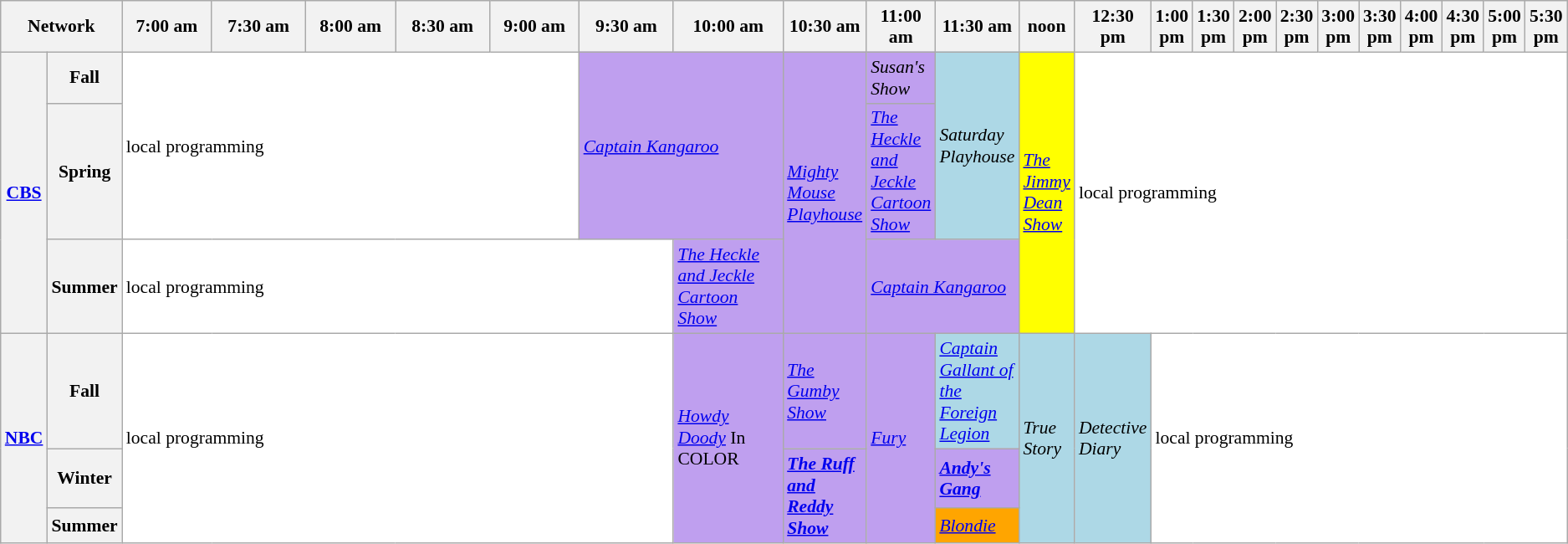<table class=wikitable style="font-size:90%">
<tr>
<th width="1.5%" bgcolor="#C0C0C0" colspan="2">Network</th>
<th width="13%" bgcolor="#C0C0C0">7:00 am</th>
<th width="14%" bgcolor="#C0C0C0">7:30 am</th>
<th width="13%" bgcolor="#C0C0C0">8:00 am</th>
<th width="14%" bgcolor="#C0C0C0">8:30 am</th>
<th width="13%" bgcolor="#C0C0C0">9:00 am</th>
<th width="14%" bgcolor="#C0C0C0">9:30 am</th>
<th width="13%" bgcolor="#C0C0C0">10:00 am</th>
<th width="14%" bgcolor="#C0C0C0">10:30 am</th>
<th width="13%" bgcolor="#C0C0C0">11:00 am</th>
<th width="14%" bgcolor="#C0C0C0">11:30 am</th>
<th width="13%" bgcolor="#C0C0C0">noon</th>
<th width="14%" bgcolor="#C0C0C0">12:30 pm</th>
<th width="13%" bgcolor="#C0C0C0">1:00 pm</th>
<th width="14%" bgcolor="#C0C0C0">1:30 pm</th>
<th width="13%" bgcolor="#C0C0C0">2:00 pm</th>
<th width="14%" bgcolor="#C0C0C0">2:30 pm</th>
<th width="13%" bgcolor="#C0C0C0">3:00 pm</th>
<th width="14%" bgcolor="#C0C0C0">3:30 pm</th>
<th width="13%" bgcolor="#C0C0C0">4:00 pm</th>
<th width="14%" bgcolor="#C0C0C0">4:30 pm</th>
<th width="13%" bgcolor="#C0C0C0">5:00 pm</th>
<th width="14%" bgcolor="#C0C0C0">5:30 pm</th>
</tr>
<tr>
<th bgcolor="#C0C0C0" rowspan=3><a href='#'>CBS</a></th>
<th bgcolor=#C0C0C0>Fall</th>
<td bgcolor="white" colspan="5" rowspan=2>local programming</td>
<td bgcolor="bf9fef" colspan="2" rowspan=2><em><a href='#'>Captain Kangaroo</a></em></td>
<td bgcolor="bf9fef" rowspan=3><em><a href='#'>Mighty Mouse Playhouse</a></em></td>
<td bgcolor="bf9fef"><em>Susan's Show</em></td>
<td bgcolor="lightblue" rowspan=2><em>Saturday Playhouse</em></td>
<td bgcolor="yellow" rowspan=3><em><a href='#'>The Jimmy Dean Show</a></em></td>
<td bgcolor="white" colspan="11" rowspan=3>local programming</td>
</tr>
<tr>
<th bgcolor=#C0C0C0>Spring</th>
<td bgcolor="bf9fef" colspan="1"><em><a href='#'>The Heckle and Jeckle Cartoon Show</a></em></td>
</tr>
<tr>
<th bgcolor=#C0C0C0>Summer</th>
<td bgcolor="white" colspan="6">local programming</td>
<td bgcolor="bf9fef"><em><a href='#'>The Heckle and Jeckle Cartoon Show</a></em></td>
<td bgcolor="bf9fef" colspan="2"><em><a href='#'>Captain Kangaroo</a></em></td>
</tr>
<tr>
<th bgcolor="#C0C0C0" rowspan=3><a href='#'>NBC</a></th>
<th bgcolor=#C0C0C0>Fall</th>
<td bgcolor="white" colspan="6" rowspan=3>local programming</td>
<td bgcolor="bf9fef" rowspan=3><em><a href='#'>Howdy Doody</a></em> In <span>C</span><span>O</span><span>L</span><span>O</span><span>R</span></td>
<td bgcolor="bf9fef"><em><a href='#'>The Gumby Show</a></em></td>
<td bgcolor="bf9fef" rowspan=3><em><a href='#'>Fury</a></em></td>
<td bgcolor="lightblue"><em><a href='#'>Captain Gallant of the Foreign Legion</a></em></td>
<td bgcolor="lightblue" rowspan=3><em>True Story</em></td>
<td bgcolor="lightblue" rowspan=3><em>Detective Diary</em></td>
<td bgcolor="white" colspan="10" rowspan=3>local programming</td>
</tr>
<tr>
<th bgcolor=#C0C0C0>Winter</th>
<td bgcolor="bf9fef" rowspan=2><strong><em><a href='#'>The Ruff and Reddy Show</a></em></strong></td>
<td bgcolor="bf9fef"><strong><em><a href='#'>Andy's Gang</a></em></strong></td>
</tr>
<tr>
<th bgcolor=#C0C0C0>Summer</th>
<td bgcolor="orange"><em><a href='#'>Blondie</a></em> </td>
</tr>
</table>
